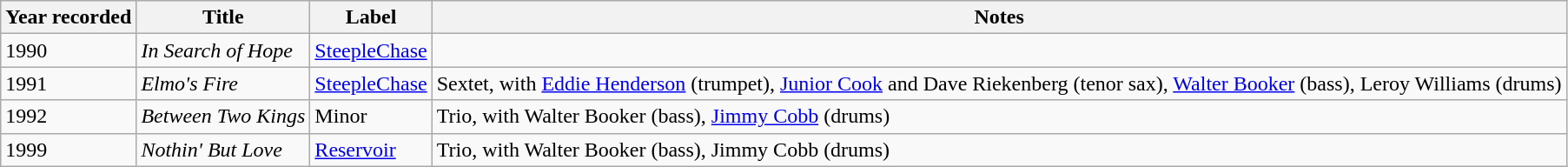<table class="wikitable sortable">
<tr>
<th>Year recorded</th>
<th>Title</th>
<th>Label</th>
<th>Notes</th>
</tr>
<tr>
<td>1990</td>
<td><em>In Search of Hope</em></td>
<td><a href='#'>SteepleChase</a></td>
<td></td>
</tr>
<tr>
<td>1991</td>
<td><em>Elmo's Fire</em></td>
<td><a href='#'>SteepleChase</a></td>
<td>Sextet, with <a href='#'>Eddie Henderson</a> (trumpet), <a href='#'>Junior Cook</a> and Dave Riekenberg (tenor sax), <a href='#'>Walter Booker</a> (bass), Leroy Williams (drums)</td>
</tr>
<tr>
<td>1992</td>
<td><em>Between Two Kings</em></td>
<td>Minor</td>
<td>Trio, with Walter Booker (bass), <a href='#'>Jimmy Cobb</a> (drums)</td>
</tr>
<tr>
<td>1999</td>
<td><em>Nothin' But Love</em></td>
<td><a href='#'>Reservoir</a></td>
<td>Trio, with Walter Booker (bass), Jimmy Cobb (drums)</td>
</tr>
</table>
